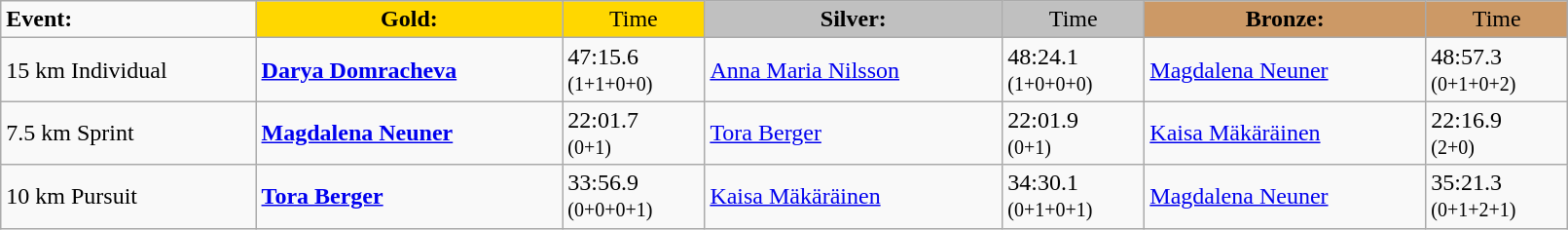<table class="wikitable" width=85%>
<tr>
<td><strong>Event:</strong></td>
<td style="text-align:center;background-color:gold;"><strong>Gold:</strong></td>
<td style="text-align:center;background-color:gold;">Time</td>
<td style="text-align:center;background-color:silver;"><strong>Silver:</strong></td>
<td style="text-align:center;background-color:silver;">Time</td>
<td style="text-align:center;background-color:#CC9966;"><strong>Bronze:</strong></td>
<td style="text-align:center;background-color:#CC9966;">Time</td>
</tr>
<tr>
<td>15 km Individual<br></td>
<td><strong><a href='#'>Darya Domracheva</a></strong><br><small></small></td>
<td>47:15.6<br><small>(1+1+0+0)</small></td>
<td><a href='#'>Anna Maria Nilsson</a><br><small></small></td>
<td>48:24.1<br><small>(1+0+0+0)</small></td>
<td><a href='#'>Magdalena Neuner</a><br><small></small></td>
<td>48:57.3<br><small>(0+1+0+2)</small></td>
</tr>
<tr>
<td>7.5 km Sprint<br></td>
<td><strong><a href='#'>Magdalena Neuner</a></strong><br><small></small></td>
<td>22:01.7<br><small>(0+1)</small></td>
<td><a href='#'>Tora Berger</a><br><small></small></td>
<td>22:01.9<br><small>(0+1)</small></td>
<td><a href='#'>Kaisa Mäkäräinen</a><br><small></small></td>
<td>22:16.9<br><small>(2+0)</small></td>
</tr>
<tr>
<td>10 km Pursuit<br></td>
<td><strong><a href='#'>Tora Berger</a></strong><br><small></small></td>
<td>33:56.9<br><small>(0+0+0+1)</small></td>
<td><a href='#'>Kaisa Mäkäräinen</a><br><small></small></td>
<td>34:30.1<br><small>(0+1+0+1)</small></td>
<td><a href='#'>Magdalena Neuner</a><br><small></small></td>
<td>35:21.3<br><small>(0+1+2+1)</small></td>
</tr>
</table>
